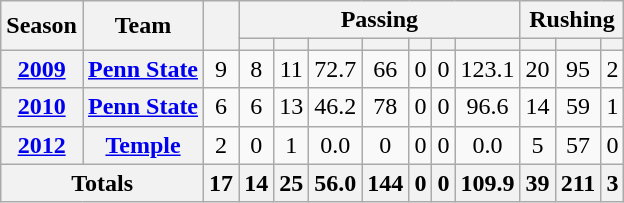<table class="wikitable" style="text-align:center;">
<tr>
<th rowspan="2">Season</th>
<th rowspan="2">Team</th>
<th rowspan="2"></th>
<th colspan="7">Passing</th>
<th colspan="3">Rushing</th>
</tr>
<tr>
<th></th>
<th></th>
<th></th>
<th></th>
<th></th>
<th></th>
<th></th>
<th></th>
<th></th>
<th></th>
</tr>
<tr>
<th><a href='#'>2009</a></th>
<th><a href='#'>Penn State</a></th>
<td>9</td>
<td>8</td>
<td>11</td>
<td>72.7</td>
<td>66</td>
<td>0</td>
<td>0</td>
<td>123.1</td>
<td>20</td>
<td>95</td>
<td>2</td>
</tr>
<tr>
<th><a href='#'>2010</a></th>
<th><a href='#'>Penn State</a></th>
<td>6</td>
<td>6</td>
<td>13</td>
<td>46.2</td>
<td>78</td>
<td>0</td>
<td>0</td>
<td>96.6</td>
<td>14</td>
<td>59</td>
<td>1</td>
</tr>
<tr>
<th><a href='#'>2012</a></th>
<th><a href='#'>Temple</a></th>
<td>2</td>
<td>0</td>
<td>1</td>
<td>0.0</td>
<td>0</td>
<td>0</td>
<td>0</td>
<td>0.0</td>
<td>5</td>
<td>57</td>
<td>0</td>
</tr>
<tr>
<th colspan="2">Totals</th>
<th>17</th>
<th>14</th>
<th>25</th>
<th>56.0</th>
<th>144</th>
<th>0</th>
<th>0</th>
<th>109.9</th>
<th>39</th>
<th>211</th>
<th>3</th>
</tr>
</table>
